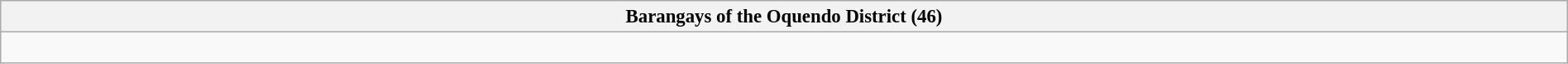<table class="wikitable collapsible collapsed" style="text-align: center; font-size:95%;" width=100%>
<tr>
<th>Barangays of the Oquendo District (46)</th>
</tr>
<tr>
<td><br></td>
</tr>
</table>
